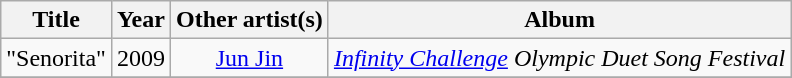<table class="wikitable plainrowheaders" style="text-align:center;">
<tr>
<th scope="col">Title</th>
<th scope="col">Year</th>
<th scope="col">Other artist(s)</th>
<th scope="col">Album</th>
</tr>
<tr>
<td>"Senorita"</td>
<td>2009</td>
<td><a href='#'>Jun Jin</a></td>
<td><em><a href='#'>Infinity Challenge</a> Olympic Duet Song Festival</em></td>
</tr>
<tr>
</tr>
</table>
